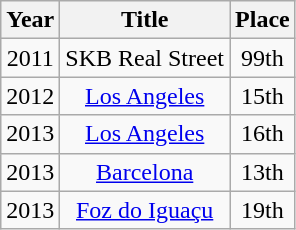<table class="wikitable sortable" style="text-align:center;">
<tr>
<th scope="row">Year</th>
<th scope="row">Title</th>
<th scope="row">Place</th>
</tr>
<tr>
<td>2011</td>
<td>SKB Real Street</td>
<td>99th</td>
</tr>
<tr>
<td>2012</td>
<td><a href='#'>Los Angeles</a></td>
<td>15th</td>
</tr>
<tr>
<td>2013</td>
<td><a href='#'>Los Angeles</a></td>
<td>16th</td>
</tr>
<tr>
<td>2013</td>
<td><a href='#'>Barcelona</a></td>
<td>13th</td>
</tr>
<tr>
<td>2013</td>
<td><a href='#'>Foz do Iguaçu</a></td>
<td>19th</td>
</tr>
</table>
